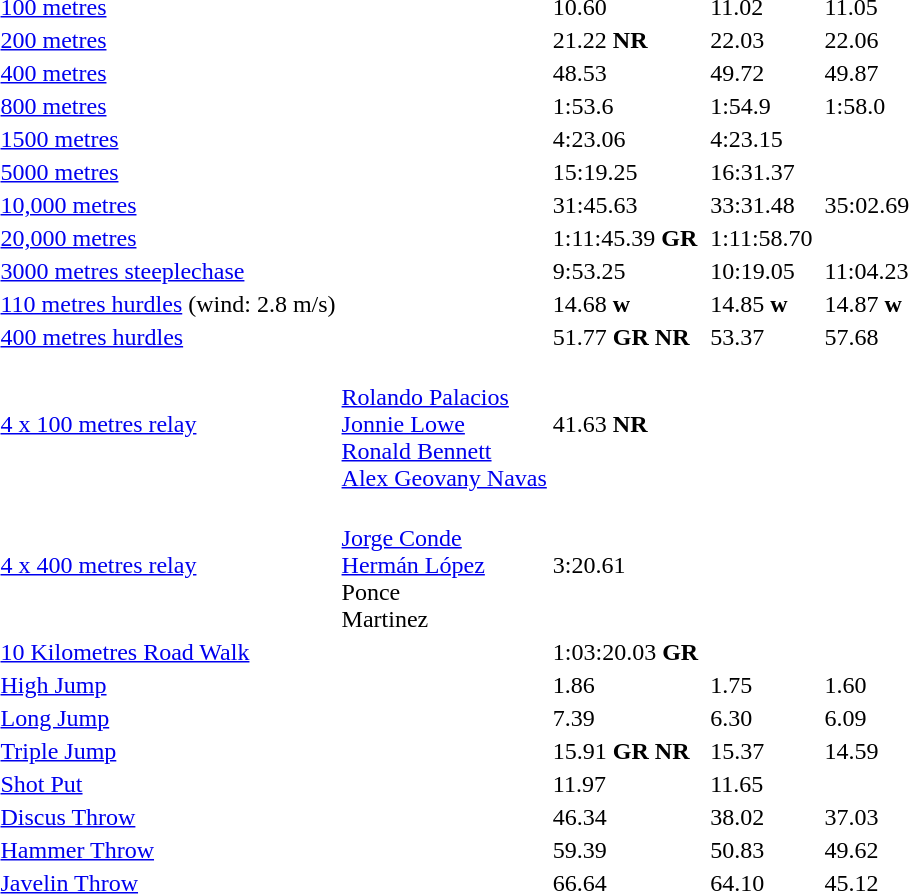<table>
<tr>
<td><a href='#'>100 metres</a></td>
<td></td>
<td>10.60</td>
<td></td>
<td>11.02</td>
<td></td>
<td>11.05</td>
</tr>
<tr>
<td><a href='#'>200 metres</a></td>
<td></td>
<td>21.22 <strong>NR</strong></td>
<td></td>
<td>22.03</td>
<td></td>
<td>22.06</td>
</tr>
<tr>
<td><a href='#'>400 metres</a></td>
<td></td>
<td>48.53</td>
<td></td>
<td>49.72</td>
<td></td>
<td>49.87</td>
</tr>
<tr>
<td><a href='#'>800 metres</a></td>
<td></td>
<td>1:53.6</td>
<td></td>
<td>1:54.9</td>
<td></td>
<td>1:58.0</td>
</tr>
<tr>
<td><a href='#'>1500 metres</a></td>
<td></td>
<td>4:23.06</td>
<td></td>
<td>4:23.15</td>
<td></td>
<td></td>
</tr>
<tr>
<td><a href='#'>5000 metres</a></td>
<td></td>
<td>15:19.25</td>
<td></td>
<td>16:31.37</td>
<td></td>
<td></td>
</tr>
<tr>
<td><a href='#'>10,000 metres</a></td>
<td></td>
<td>31:45.63</td>
<td></td>
<td>33:31.48</td>
<td></td>
<td>35:02.69</td>
</tr>
<tr>
<td><a href='#'>20,000 metres</a></td>
<td></td>
<td>1:11:45.39 <strong>GR</strong></td>
<td></td>
<td>1:11:58.70</td>
<td></td>
<td></td>
</tr>
<tr>
<td><a href='#'>3000 metres steeplechase</a></td>
<td></td>
<td>9:53.25</td>
<td></td>
<td>10:19.05</td>
<td></td>
<td>11:04.23</td>
</tr>
<tr>
<td><a href='#'>110 metres hurdles</a> (wind: 2.8 m/s)</td>
<td></td>
<td>14.68 <strong>w</strong></td>
<td></td>
<td>14.85 <strong>w</strong></td>
<td></td>
<td>14.87 <strong>w</strong></td>
</tr>
<tr>
<td><a href='#'>400 metres hurdles</a></td>
<td></td>
<td>51.77 <strong>GR</strong> <strong>NR</strong></td>
<td></td>
<td>53.37</td>
<td></td>
<td>57.68</td>
</tr>
<tr>
<td><a href='#'>4 x 100 metres relay</a></td>
<td> <br> <a href='#'>Rolando Palacios</a> <br> <a href='#'>Jonnie Lowe</a> <br> <a href='#'>Ronald Bennett</a> <br> <a href='#'>Alex Geovany Navas</a></td>
<td>41.63 <strong>NR</strong></td>
<td></td>
<td></td>
<td></td>
<td></td>
</tr>
<tr>
<td><a href='#'>4 x 400 metres relay</a></td>
<td> <br> <a href='#'>Jorge Conde</a> <br> <a href='#'>Hermán López</a> <br> Ponce <br> Martinez</td>
<td>3:20.61</td>
<td></td>
<td></td>
<td></td>
<td></td>
</tr>
<tr>
<td><a href='#'>10 Kilometres Road Walk</a></td>
<td></td>
<td>1:03:20.03 <strong>GR</strong></td>
<td></td>
<td></td>
<td></td>
<td></td>
</tr>
<tr>
<td><a href='#'>High Jump</a></td>
<td></td>
<td>1.86</td>
<td></td>
<td>1.75</td>
<td></td>
<td>1.60</td>
</tr>
<tr>
<td><a href='#'>Long Jump</a></td>
<td></td>
<td>7.39</td>
<td></td>
<td>6.30</td>
<td></td>
<td>6.09</td>
</tr>
<tr>
<td><a href='#'>Triple Jump</a></td>
<td></td>
<td>15.91 <strong>GR</strong> <strong>NR</strong></td>
<td></td>
<td>15.37</td>
<td></td>
<td>14.59</td>
</tr>
<tr>
<td><a href='#'>Shot Put</a></td>
<td></td>
<td>11.97</td>
<td></td>
<td>11.65</td>
<td></td>
<td></td>
</tr>
<tr>
<td><a href='#'>Discus Throw</a></td>
<td></td>
<td>46.34</td>
<td></td>
<td>38.02</td>
<td></td>
<td>37.03</td>
</tr>
<tr>
<td><a href='#'>Hammer Throw</a></td>
<td></td>
<td>59.39</td>
<td></td>
<td>50.83</td>
<td></td>
<td>49.62</td>
</tr>
<tr>
<td><a href='#'>Javelin Throw</a></td>
<td></td>
<td>66.64</td>
<td></td>
<td>64.10</td>
<td></td>
<td>45.12</td>
</tr>
</table>
